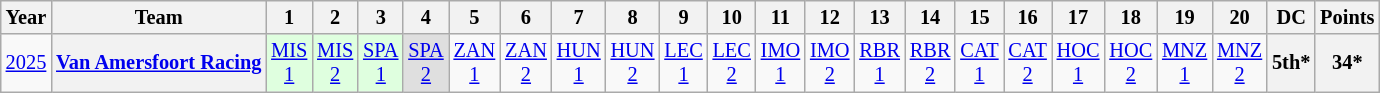<table class="wikitable" style="text-align:center; font-size:85%">
<tr>
<th>Year</th>
<th>Team</th>
<th>1</th>
<th>2</th>
<th>3</th>
<th>4</th>
<th>5</th>
<th>6</th>
<th>7</th>
<th>8</th>
<th>9</th>
<th>10</th>
<th>11</th>
<th>12</th>
<th>13</th>
<th>14</th>
<th>15</th>
<th>16</th>
<th>17</th>
<th>18</th>
<th>19</th>
<th>20</th>
<th>DC</th>
<th>Points</th>
</tr>
<tr>
<td><a href='#'>2025</a></td>
<th nowrap><a href='#'>Van Amersfoort Racing</a></th>
<td style="background:#DFFFDF"><a href='#'>MIS<br>1</a><br></td>
<td style="background:#DFFFDF"><a href='#'>MIS<br>2</a><br></td>
<td style="background:#DFFFDF"><a href='#'>SPA<br>1</a><br></td>
<td style="background:#DFDFDF"><a href='#'>SPA<br>2</a><br></td>
<td><a href='#'>ZAN<br>1</a></td>
<td><a href='#'>ZAN<br>2</a></td>
<td><a href='#'>HUN<br>1</a></td>
<td><a href='#'>HUN<br>2</a></td>
<td><a href='#'>LEC<br>1</a></td>
<td><a href='#'>LEC<br>2</a></td>
<td><a href='#'>IMO<br>1</a></td>
<td><a href='#'>IMO<br>2</a></td>
<td><a href='#'>RBR<br>1</a></td>
<td><a href='#'>RBR<br>2</a></td>
<td><a href='#'>CAT<br>1</a></td>
<td><a href='#'>CAT<br>2</a></td>
<td><a href='#'>HOC<br>1</a></td>
<td><a href='#'>HOC<br>2</a></td>
<td><a href='#'>MNZ<br>1</a></td>
<td><a href='#'>MNZ<br>2</a></td>
<th>5th*</th>
<th>34*</th>
</tr>
</table>
